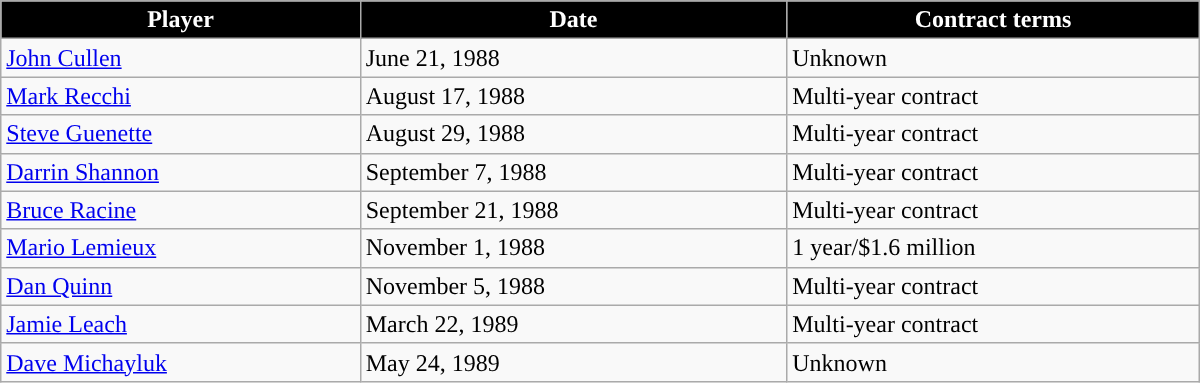<table class="wikitable" style="width:50em; padding:3px;">
<tr style="text-align:center; background:#ddd;">
<th style="color:white; background:#000000; ">Player</th>
<th style="color:white; background:#000000; ">Date</th>
<th style="color:white; background:#000000; ">Contract terms</th>
</tr>
<tr>
<td><a href='#'>John Cullen</a></td>
<td>June 21, 1988</td>
<td>Unknown</td>
</tr>
<tr>
<td><a href='#'>Mark Recchi</a></td>
<td>August 17, 1988</td>
<td>Multi-year contract</td>
</tr>
<tr>
<td><a href='#'>Steve Guenette</a></td>
<td>August 29, 1988</td>
<td>Multi-year contract</td>
</tr>
<tr>
<td><a href='#'>Darrin Shannon</a></td>
<td>September 7, 1988</td>
<td>Multi-year contract</td>
</tr>
<tr>
<td><a href='#'>Bruce Racine</a></td>
<td>September 21, 1988</td>
<td>Multi-year contract</td>
</tr>
<tr>
<td><a href='#'>Mario Lemieux</a></td>
<td>November 1, 1988</td>
<td>1 year/$1.6 million</td>
</tr>
<tr>
<td><a href='#'>Dan Quinn</a></td>
<td>November 5, 1988</td>
<td>Multi-year contract</td>
</tr>
<tr>
<td><a href='#'>Jamie Leach</a></td>
<td>March 22, 1989</td>
<td>Multi-year contract</td>
</tr>
<tr>
<td><a href='#'>Dave Michayluk</a></td>
<td>May 24, 1989</td>
<td>Unknown</td>
</tr>
</table>
